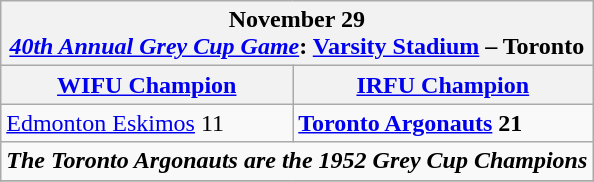<table class="wikitable">
<tr>
<th bgcolor="#DDDDDD" colspan=4>November 29<br><em><a href='#'>40th Annual Grey Cup Game</a></em>: <a href='#'>Varsity Stadium</a> – Toronto</th>
</tr>
<tr>
<th><a href='#'>WIFU Champion</a></th>
<th><a href='#'>IRFU Champion</a></th>
</tr>
<tr>
<td><a href='#'>Edmonton Eskimos</a> 11</td>
<td><strong><a href='#'>Toronto Argonauts</a> 21</strong></td>
</tr>
<tr>
<td align="center" colspan=4><strong><em>The Toronto Argonauts are the 1952 Grey Cup Champions</em></strong></td>
</tr>
<tr>
</tr>
</table>
